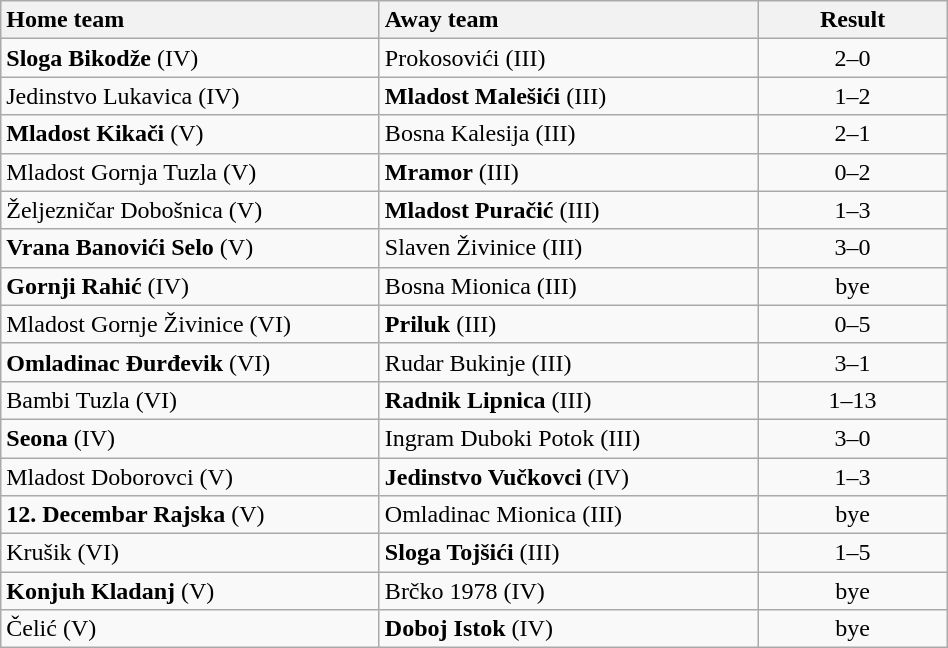<table class="wikitable" style="width:50%">
<tr>
<th style="width:40%; text-align:left">Home team</th>
<th style="width:40%; text-align:left">Away team</th>
<th>Result</th>
</tr>
<tr>
<td><strong>Sloga Bikodže</strong> (IV)</td>
<td>Prokosovići (III)</td>
<td style="text-align:center">2–0</td>
</tr>
<tr>
<td>Jedinstvo Lukavica (IV)</td>
<td><strong>Mladost Malešići</strong> (III)</td>
<td style="text-align:center">1–2</td>
</tr>
<tr>
<td><strong>Mladost Kikači</strong> (V)</td>
<td>Bosna Kalesija (III)</td>
<td style="text-align:center">2–1</td>
</tr>
<tr>
<td>Mladost Gornja Tuzla (V)</td>
<td><strong>Mramor</strong> (III)</td>
<td style="text-align:center">0–2</td>
</tr>
<tr>
<td>Željezničar Dobošnica (V)</td>
<td><strong>Mladost Puračić</strong> (III)</td>
<td style="text-align:center">1–3</td>
</tr>
<tr>
<td><strong>Vrana Banovići Selo</strong> (V)</td>
<td>Slaven Živinice (III)</td>
<td style="text-align:center">3–0</td>
</tr>
<tr>
<td><strong>Gornji Rahić</strong> (IV)</td>
<td>Bosna Mionica (III)</td>
<td style="text-align:center">bye</td>
</tr>
<tr>
<td>Mladost Gornje Živinice (VI)</td>
<td><strong>Priluk</strong> (III)</td>
<td style="text-align:center">0–5</td>
</tr>
<tr>
<td><strong>Omladinac Đurđevik</strong> (VI)</td>
<td>Rudar Bukinje (III)</td>
<td style="text-align:center">3–1</td>
</tr>
<tr>
<td>Bambi Tuzla (VI)</td>
<td><strong>Radnik Lipnica</strong> (III)</td>
<td style="text-align:center">1–13</td>
</tr>
<tr>
<td><strong>Seona</strong> (IV)</td>
<td>Ingram Duboki Potok (III)</td>
<td style="text-align:center">3–0</td>
</tr>
<tr>
<td>Mladost Doborovci (V)</td>
<td><strong>Jedinstvo Vučkovci</strong> (IV)</td>
<td style="text-align:center">1–3</td>
</tr>
<tr>
<td><strong>12. Decembar Rajska</strong> (V)</td>
<td>Omladinac Mionica (III)</td>
<td style="text-align:center">bye</td>
</tr>
<tr>
<td>Krušik (VI)</td>
<td><strong>Sloga Tojšići</strong> (III)</td>
<td style="text-align:center">1–5</td>
</tr>
<tr>
<td><strong>Konjuh Kladanj</strong> (V)</td>
<td>Brčko 1978 (IV)</td>
<td style="text-align:center">bye</td>
</tr>
<tr>
<td>Čelić (V)</td>
<td><strong>Doboj Istok</strong> (IV)</td>
<td style="text-align:center">bye</td>
</tr>
</table>
